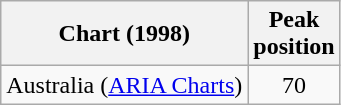<table class="wikitable sortable plainrowheaders">
<tr>
<th scope="col">Chart (1998)</th>
<th scope="col">Peak<br>position</th>
</tr>
<tr>
<td>Australia (<a href='#'>ARIA Charts</a>)</td>
<td style="text-align:center;">70</td>
</tr>
</table>
